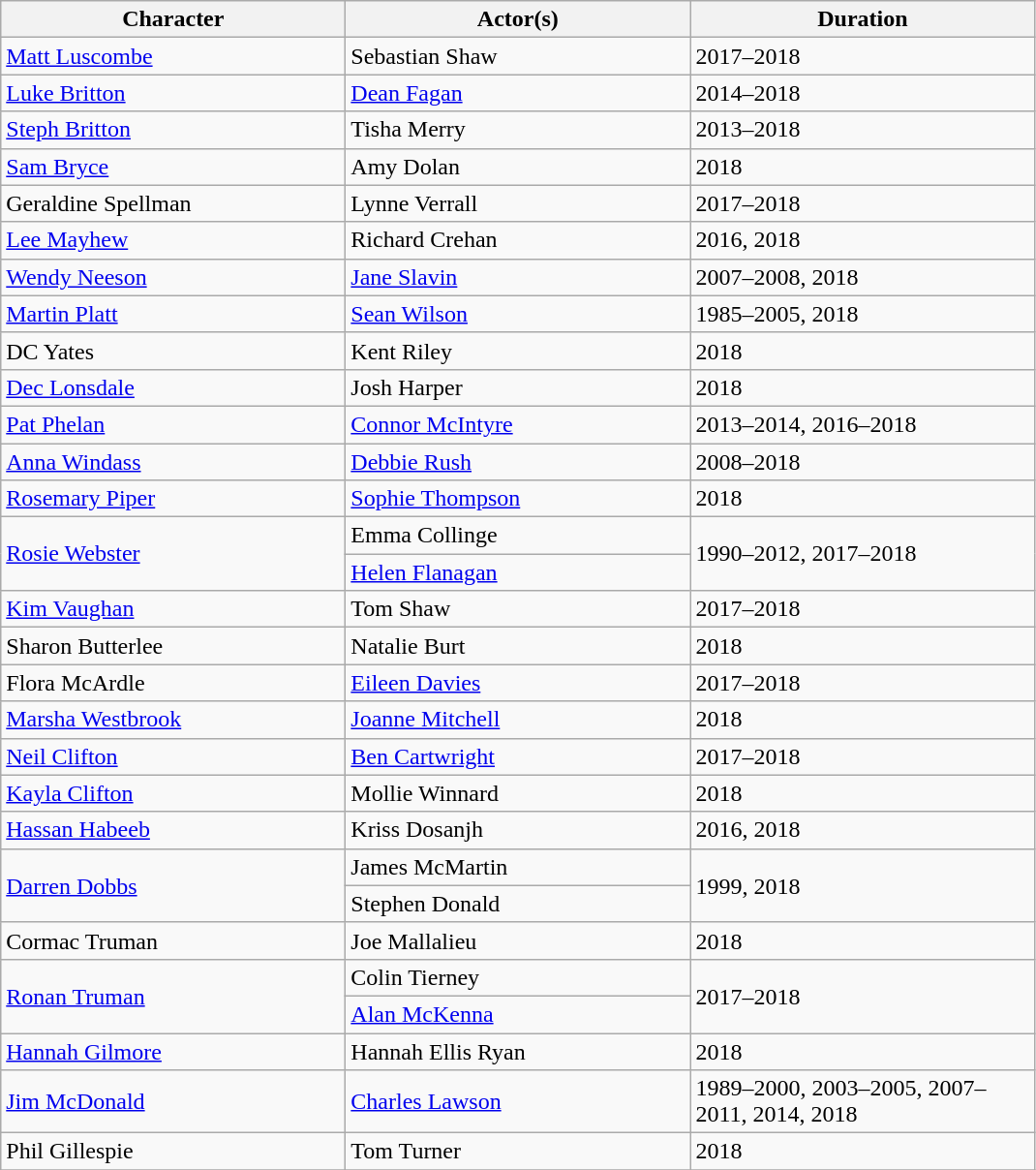<table class="wikitable">
<tr>
<th scope="col" style="width:230px;">Character</th>
<th scope="col" style="width:230px;">Actor(s)</th>
<th scope="col" style="width:230px;">Duration</th>
</tr>
<tr>
<td><a href='#'>Matt Luscombe</a></td>
<td>Sebastian Shaw</td>
<td>2017–2018</td>
</tr>
<tr>
<td><a href='#'>Luke Britton</a></td>
<td><a href='#'>Dean Fagan</a></td>
<td>2014–2018</td>
</tr>
<tr>
<td><a href='#'>Steph Britton</a></td>
<td>Tisha Merry</td>
<td>2013–2018</td>
</tr>
<tr>
<td><a href='#'>Sam Bryce</a></td>
<td>Amy Dolan</td>
<td>2018</td>
</tr>
<tr>
<td>Geraldine Spellman</td>
<td>Lynne Verrall</td>
<td>2017–2018</td>
</tr>
<tr>
<td><a href='#'>Lee Mayhew</a></td>
<td>Richard Crehan</td>
<td>2016, 2018</td>
</tr>
<tr>
<td><a href='#'>Wendy Neeson</a></td>
<td><a href='#'>Jane Slavin</a></td>
<td>2007–2008, 2018</td>
</tr>
<tr>
<td><a href='#'>Martin Platt</a></td>
<td><a href='#'>Sean Wilson</a></td>
<td>1985–2005, 2018</td>
</tr>
<tr>
<td>DC Yates</td>
<td>Kent Riley</td>
<td>2018</td>
</tr>
<tr>
<td><a href='#'>Dec Lonsdale</a></td>
<td>Josh Harper</td>
<td>2018</td>
</tr>
<tr>
<td><a href='#'>Pat Phelan</a></td>
<td><a href='#'>Connor McIntyre</a></td>
<td>2013–2014, 2016–2018</td>
</tr>
<tr>
<td><a href='#'>Anna Windass</a></td>
<td><a href='#'>Debbie Rush</a></td>
<td>2008–2018</td>
</tr>
<tr>
<td><a href='#'>Rosemary Piper</a></td>
<td><a href='#'>Sophie Thompson</a></td>
<td>2018</td>
</tr>
<tr>
<td rowspan="2"><a href='#'>Rosie Webster</a></td>
<td>Emma Collinge</td>
<td rowspan="2">1990–2012, 2017–2018</td>
</tr>
<tr>
<td><a href='#'>Helen Flanagan</a></td>
</tr>
<tr>
<td><a href='#'>Kim Vaughan</a></td>
<td>Tom Shaw</td>
<td>2017–2018</td>
</tr>
<tr>
<td>Sharon Butterlee</td>
<td>Natalie Burt</td>
<td>2018</td>
</tr>
<tr>
<td>Flora McArdle</td>
<td><a href='#'>Eileen Davies</a></td>
<td>2017–2018</td>
</tr>
<tr>
<td><a href='#'>Marsha Westbrook</a></td>
<td><a href='#'>Joanne Mitchell</a></td>
<td>2018</td>
</tr>
<tr>
<td><a href='#'>Neil Clifton</a></td>
<td><a href='#'>Ben Cartwright</a></td>
<td>2017–2018</td>
</tr>
<tr>
<td><a href='#'>Kayla Clifton</a></td>
<td>Mollie Winnard</td>
<td>2018</td>
</tr>
<tr>
<td><a href='#'>Hassan Habeeb</a></td>
<td>Kriss Dosanjh</td>
<td>2016, 2018</td>
</tr>
<tr>
<td rowspan="2"><a href='#'>Darren Dobbs</a></td>
<td>James McMartin</td>
<td rowspan="2">1999, 2018</td>
</tr>
<tr>
<td>Stephen Donald</td>
</tr>
<tr>
<td>Cormac Truman</td>
<td>Joe Mallalieu</td>
<td>2018</td>
</tr>
<tr>
<td rowspan="2"><a href='#'>Ronan Truman</a></td>
<td>Colin Tierney</td>
<td rowspan="2">2017–2018</td>
</tr>
<tr>
<td><a href='#'>Alan McKenna</a></td>
</tr>
<tr>
<td><a href='#'>Hannah Gilmore</a></td>
<td>Hannah Ellis Ryan</td>
<td>2018</td>
</tr>
<tr>
<td><a href='#'>Jim McDonald</a></td>
<td><a href='#'>Charles Lawson</a></td>
<td>1989–2000, 2003–2005, 2007–2011, 2014, 2018</td>
</tr>
<tr>
<td>Phil Gillespie</td>
<td>Tom Turner</td>
<td>2018</td>
</tr>
<tr>
</tr>
</table>
